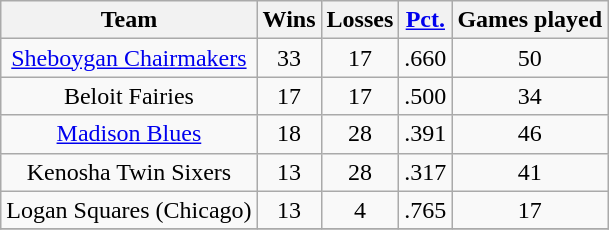<table class="sortable wikitable" style="text-align:center">
<tr>
<th>Team</th>
<th>Wins</th>
<th>Losses</th>
<th><a href='#'>Pct.</a></th>
<th>Games played</th>
</tr>
<tr>
<td><a href='#'>Sheboygan Chairmakers</a></td>
<td>33</td>
<td>17</td>
<td>.660</td>
<td>50</td>
</tr>
<tr>
<td>Beloit Fairies</td>
<td>17</td>
<td>17</td>
<td>.500</td>
<td>34</td>
</tr>
<tr>
<td><a href='#'>Madison Blues</a></td>
<td>18</td>
<td>28</td>
<td>.391</td>
<td>46</td>
</tr>
<tr>
<td>Kenosha Twin Sixers</td>
<td>13</td>
<td>28</td>
<td>.317</td>
<td>41</td>
</tr>
<tr>
<td>Logan Squares (Chicago)</td>
<td>13</td>
<td>4</td>
<td>.765</td>
<td>17</td>
</tr>
<tr>
</tr>
</table>
